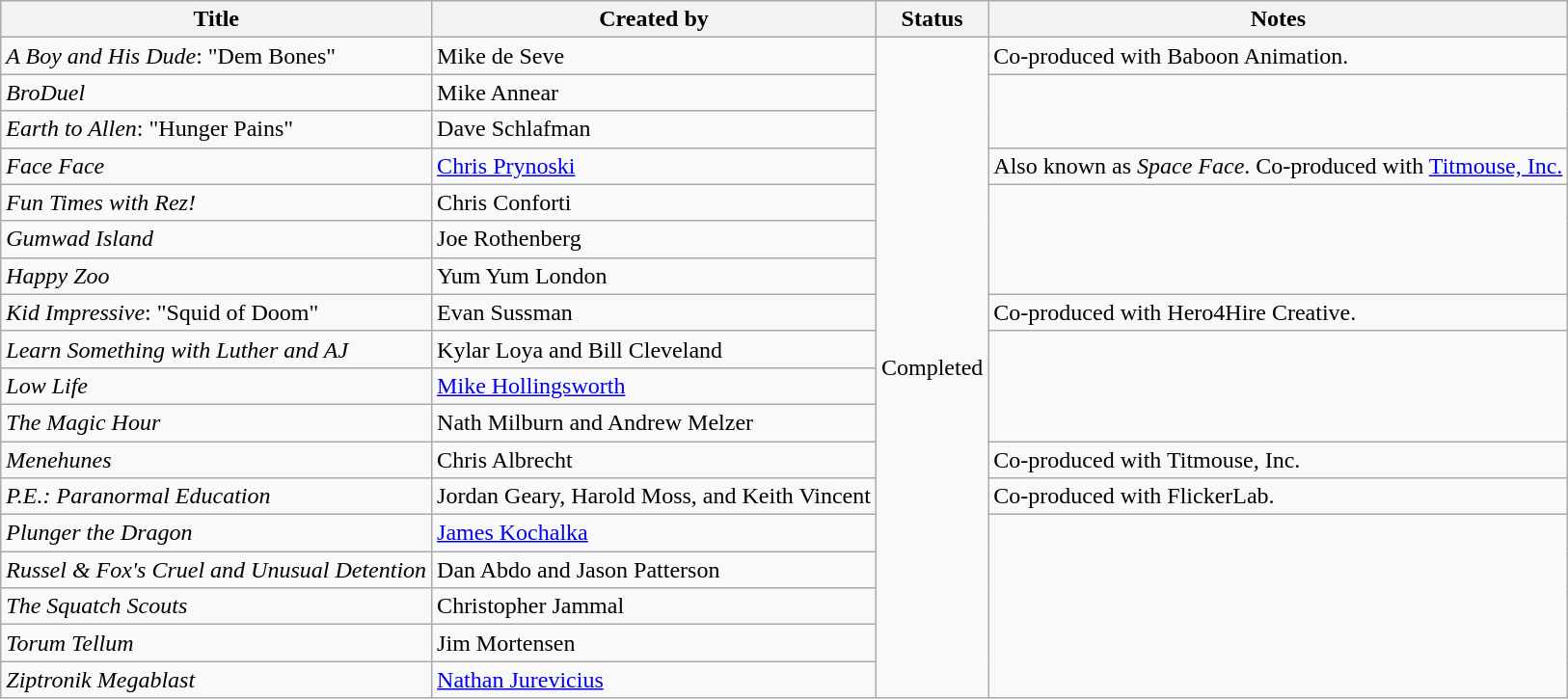<table class="wikitable sortable">
<tr>
<th>Title</th>
<th>Created by</th>
<th>Status</th>
<th>Notes</th>
</tr>
<tr>
<td><em>A Boy and His Dude</em>: "Dem Bones"</td>
<td>Mike de Seve</td>
<td rowspan="18">Completed</td>
<td>Co-produced with Baboon Animation.</td>
</tr>
<tr>
<td><em>BroDuel</em></td>
<td>Mike Annear</td>
<td rowspan="2"></td>
</tr>
<tr>
<td><em>Earth to Allen</em>: "Hunger Pains"</td>
<td>Dave Schlafman</td>
</tr>
<tr>
<td><em>Face Face</em></td>
<td><a href='#'>Chris Prynoski</a></td>
<td>Also known as <em>Space Face</em>. Co-produced with <a href='#'>Titmouse, Inc.</a></td>
</tr>
<tr>
<td><em>Fun Times with Rez!</em></td>
<td>Chris Conforti</td>
<td rowspan="3"></td>
</tr>
<tr>
<td><em>Gumwad Island</em></td>
<td>Joe Rothenberg</td>
</tr>
<tr>
<td><em>Happy Zoo</em></td>
<td>Yum Yum London</td>
</tr>
<tr>
<td><em>Kid Impressive</em>: "Squid of Doom"</td>
<td>Evan Sussman</td>
<td>Co-produced with Hero4Hire Creative.</td>
</tr>
<tr>
<td><em>Learn Something with Luther and AJ</em></td>
<td>Kylar Loya and Bill Cleveland</td>
<td rowspan="3"></td>
</tr>
<tr>
<td><em>Low Life</em></td>
<td><a href='#'>Mike Hollingsworth</a></td>
</tr>
<tr>
<td><em>The Magic Hour</em></td>
<td>Nath Milburn and Andrew Melzer</td>
</tr>
<tr>
<td><em>Menehunes</em></td>
<td>Chris Albrecht</td>
<td>Co-produced with Titmouse, Inc.</td>
</tr>
<tr>
<td><em>P.E.: Paranormal Education</em></td>
<td>Jordan Geary, Harold Moss, and Keith Vincent</td>
<td>Co-produced with FlickerLab.</td>
</tr>
<tr>
<td><em>Plunger the Dragon</em></td>
<td><a href='#'>James Kochalka</a></td>
<td rowspan="5"></td>
</tr>
<tr>
<td><em>Russel & Fox's Cruel and Unusual Detention</em></td>
<td>Dan Abdo and Jason Patterson</td>
</tr>
<tr>
<td><em>The Squatch Scouts</em></td>
<td>Christopher Jammal</td>
</tr>
<tr>
<td><em>Torum Tellum</em></td>
<td>Jim Mortensen</td>
</tr>
<tr>
<td><em>Ziptronik Megablast</em></td>
<td><a href='#'>Nathan Jurevicius</a></td>
</tr>
</table>
